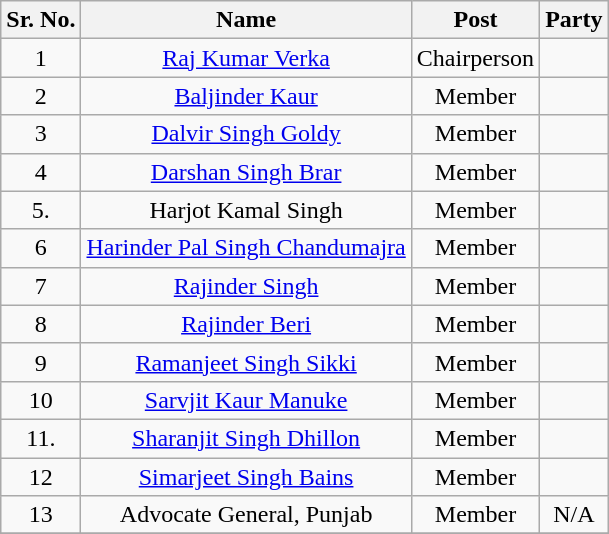<table class="wikitable sortable">
<tr>
<th>Sr. No.</th>
<th>Name</th>
<th>Post</th>
<th colspan="2">Party</th>
</tr>
<tr align="center">
<td>1</td>
<td><a href='#'>Raj Kumar Verka</a></td>
<td>Chairperson</td>
<td></td>
</tr>
<tr align="center">
<td>2</td>
<td><a href='#'>Baljinder Kaur</a></td>
<td>Member</td>
<td></td>
</tr>
<tr align="center">
<td>3</td>
<td><a href='#'>Dalvir Singh Goldy</a></td>
<td>Member</td>
<td></td>
</tr>
<tr align="center">
<td>4</td>
<td><a href='#'>Darshan Singh Brar</a></td>
<td>Member</td>
<td></td>
</tr>
<tr align="center">
<td>5.</td>
<td>Harjot Kamal Singh</td>
<td>Member</td>
<td></td>
</tr>
<tr align="center">
<td>6</td>
<td><a href='#'>Harinder Pal Singh Chandumajra</a></td>
<td>Member</td>
<td></td>
</tr>
<tr align="center">
<td>7</td>
<td><a href='#'>Rajinder Singh</a></td>
<td>Member</td>
<td></td>
</tr>
<tr align="center">
<td>8</td>
<td><a href='#'>Rajinder Beri</a></td>
<td>Member</td>
<td></td>
</tr>
<tr align="center">
<td>9</td>
<td><a href='#'>Ramanjeet Singh Sikki</a></td>
<td>Member</td>
<td></td>
</tr>
<tr align="center">
<td>10</td>
<td><a href='#'>Sarvjit Kaur Manuke</a></td>
<td>Member</td>
<td></td>
</tr>
<tr align="center">
<td>11.</td>
<td><a href='#'>Sharanjit Singh Dhillon</a></td>
<td>Member</td>
<td></td>
</tr>
<tr align="center">
<td>12</td>
<td><a href='#'>Simarjeet Singh Bains</a></td>
<td>Member</td>
<td></td>
</tr>
<tr align="center">
<td>13</td>
<td>Advocate General, Punjab</td>
<td>Member</td>
<td colspan=2>N/A</td>
</tr>
<tr align="center">
</tr>
</table>
